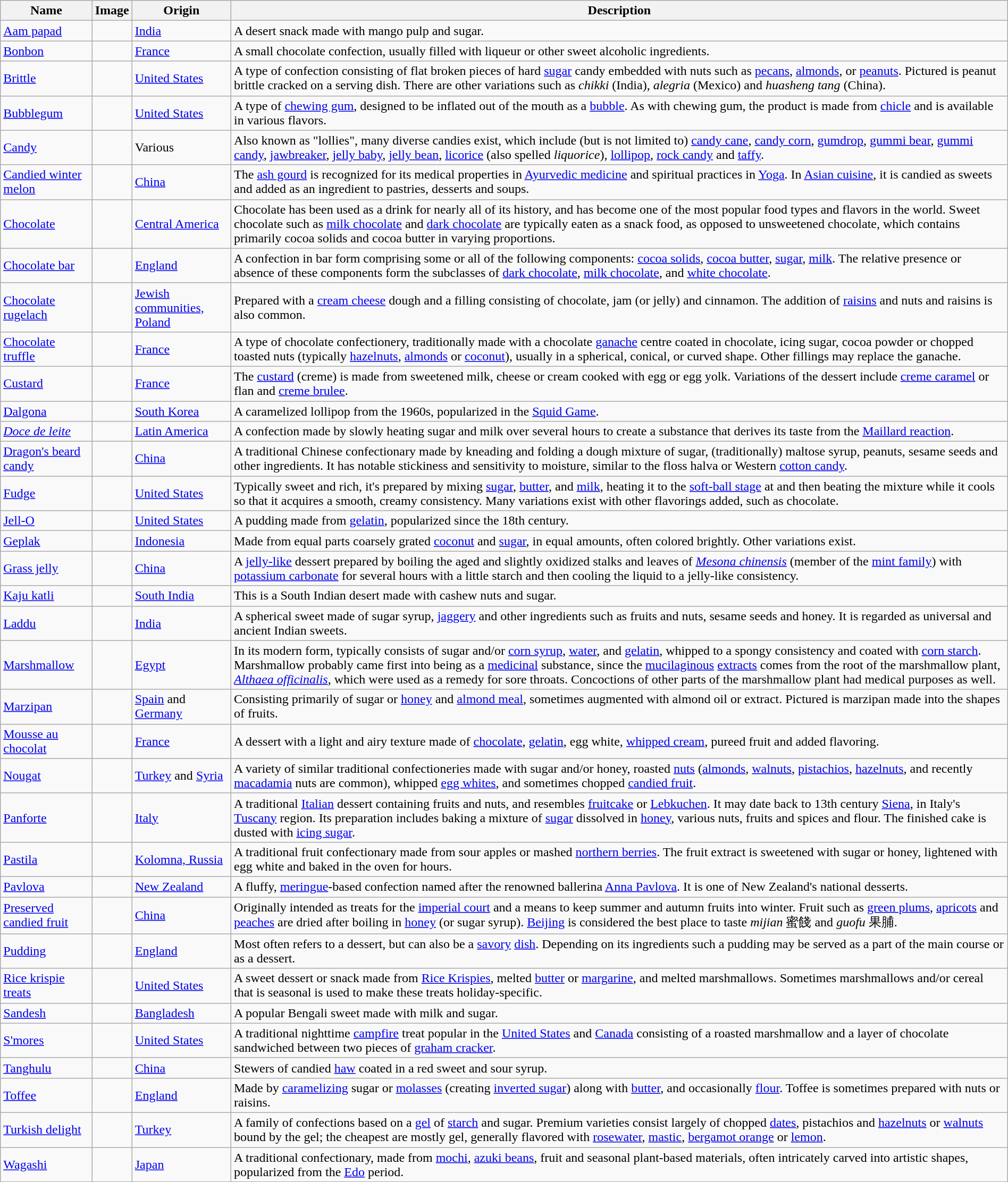<table class="wikitable sortable" width="100%">
<tr>
<th>Name</th>
<th class="unsortable">Image</th>
<th>Origin</th>
<th>Description</th>
</tr>
<tr>
<td><a href='#'>Aam papad</a></td>
<td></td>
<td><a href='#'>India</a></td>
<td>A desert snack made with mango pulp and sugar.</td>
</tr>
<tr>
<td><a href='#'>Bonbon</a></td>
<td></td>
<td><a href='#'>France</a></td>
<td>A small chocolate confection, usually filled with liqueur or other sweet alcoholic ingredients.</td>
</tr>
<tr>
<td><a href='#'>Brittle</a></td>
<td></td>
<td><a href='#'>United States</a></td>
<td>A type of confection consisting of flat broken pieces of hard <a href='#'>sugar</a> candy embedded with nuts such as <a href='#'>pecans</a>, <a href='#'>almonds</a>, or <a href='#'>peanuts</a>. Pictured is peanut brittle cracked on a serving dish. There are other variations such as <em>chikki</em> (India), <em>alegria</em> (Mexico) and <em>huasheng tang</em> (China).</td>
</tr>
<tr>
<td><a href='#'>Bubblegum</a></td>
<td></td>
<td><a href='#'>United States</a></td>
<td>A type of <a href='#'>chewing gum</a>, designed to be inflated out of the mouth as a  <a href='#'>bubble</a>. As with chewing gum, the product is made from <a href='#'>chicle</a> and is available in various flavors.</td>
</tr>
<tr>
<td><a href='#'>Candy</a></td>
<td></td>
<td>Various</td>
<td>Also known as "lollies", many diverse candies exist, which include (but is not limited to) <a href='#'>candy cane</a>, <a href='#'>candy corn</a>, <a href='#'>gumdrop</a>, <a href='#'>gummi bear</a>, <a href='#'>gummi candy</a>, <a href='#'>jawbreaker</a>, <a href='#'>jelly baby</a>, <a href='#'>jelly bean</a>, <a href='#'>licorice</a> (also spelled <em>liquorice</em>),  <a href='#'>lollipop</a>, <a href='#'>rock candy</a> and <a href='#'>taffy</a>.</td>
</tr>
<tr>
<td><a href='#'>Candied winter melon</a></td>
<td></td>
<td><a href='#'>China</a></td>
<td>The <a href='#'>ash gourd</a> is recognized for its medical properties in <a href='#'>Ayurvedic medicine</a> and spiritual practices in <a href='#'>Yoga</a>. In <a href='#'>Asian cuisine</a>, it is candied as sweets and added as an ingredient to pastries, desserts and soups.</td>
</tr>
<tr>
<td><a href='#'>Chocolate</a></td>
<td></td>
<td><a href='#'>Central America</a></td>
<td>Chocolate has been used as a drink for nearly all of its history, and has become one of the most popular food types and flavors in the world. Sweet chocolate such as <a href='#'>milk chocolate</a> and <a href='#'>dark chocolate</a> are typically eaten as a snack food, as opposed to unsweetened chocolate, which contains primarily cocoa solids and cocoa butter in varying proportions.</td>
</tr>
<tr>
<td><a href='#'>Chocolate bar</a></td>
<td></td>
<td><a href='#'>England</a></td>
<td>A confection in bar form comprising some or all of the following components: <a href='#'>cocoa solids</a>, <a href='#'>cocoa butter</a>, <a href='#'>sugar</a>, <a href='#'>milk</a>. The relative presence or absence of these components form the subclasses of <a href='#'>dark chocolate</a>, <a href='#'>milk chocolate</a>, and <a href='#'>white chocolate</a>.</td>
</tr>
<tr>
<td><a href='#'>Chocolate rugelach</a></td>
<td></td>
<td><a href='#'>Jewish communities, Poland</a></td>
<td>Prepared with a <a href='#'>cream cheese</a> dough and a filling consisting of chocolate, jam (or jelly) and cinnamon. The addition of <a href='#'>raisins</a> and nuts and raisins is also common.</td>
</tr>
<tr>
<td><a href='#'>Chocolate truffle</a></td>
<td></td>
<td><a href='#'>France</a></td>
<td>A type of chocolate confectionery, traditionally made with a chocolate <a href='#'>ganache</a> centre coated in chocolate, icing sugar, cocoa powder or chopped toasted nuts (typically <a href='#'>hazelnuts</a>, <a href='#'>almonds</a> or <a href='#'>coconut</a>), usually in a spherical, conical, or curved shape. Other fillings may replace the ganache.</td>
</tr>
<tr>
<td><a href='#'>Custard</a></td>
<td></td>
<td><a href='#'>France</a></td>
<td>The <a href='#'>custard</a> (creme) is made from sweetened milk, cheese or cream cooked with egg or egg yolk. Variations of the dessert include <a href='#'>creme caramel</a> or flan and <a href='#'>creme brulee</a>.</td>
</tr>
<tr>
<td><a href='#'>Dalgona</a></td>
<td></td>
<td><a href='#'>South Korea</a></td>
<td>A caramelized lollipop from the 1960s, popularized in the <a href='#'>Squid Game</a>.</td>
</tr>
<tr>
<td><em><a href='#'>Doce de leite</a></em></td>
<td></td>
<td><a href='#'>Latin America</a></td>
<td>A confection made by slowly heating sugar and milk over several hours to create a substance that derives its taste from the <a href='#'>Maillard reaction</a>.</td>
</tr>
<tr>
<td><a href='#'>Dragon's beard candy</a></td>
<td></td>
<td><a href='#'>China</a></td>
<td>A traditional Chinese confectionary made by kneading and folding a dough mixture of sugar, (traditionally) maltose syrup, peanuts, sesame seeds and other ingredients. It has notable stickiness and sensitivity to moisture, similar to the floss halva or Western <a href='#'>cotton candy</a>.</td>
</tr>
<tr>
<td><a href='#'>Fudge</a></td>
<td></td>
<td><a href='#'>United States</a></td>
<td>Typically sweet and rich, it's prepared by mixing <a href='#'>sugar</a>, <a href='#'>butter</a>, and <a href='#'>milk</a>, heating it to the <a href='#'>soft-ball stage</a> at  and then beating the mixture while it cools so that it acquires a smooth, creamy consistency. Many variations exist with other flavorings added, such as chocolate.</td>
</tr>
<tr>
<td><a href='#'>Jell-O</a></td>
<td></td>
<td><a href='#'>United States</a></td>
<td>A pudding made from <a href='#'>gelatin</a>, popularized since the 18th century.</td>
</tr>
<tr>
<td><a href='#'>Geplak</a></td>
<td></td>
<td><a href='#'>Indonesia</a></td>
<td>Made from equal parts coarsely grated <a href='#'>coconut</a> and <a href='#'>sugar</a>, in equal amounts, often colored brightly. Other variations exist.</td>
</tr>
<tr>
<td><a href='#'>Grass jelly</a></td>
<td></td>
<td><a href='#'>China</a></td>
<td>A <a href='#'>jelly-like</a> dessert prepared by boiling the aged and slightly oxidized stalks and leaves of <em><a href='#'>Mesona chinensis</a></em> (member of the <a href='#'>mint family</a>) with <a href='#'>potassium carbonate</a> for several hours with a little starch and then cooling the liquid to a jelly-like consistency.</td>
</tr>
<tr>
<td><a href='#'>Kaju katli</a></td>
<td></td>
<td><a href='#'>South India</a></td>
<td>This is a South Indian desert made with cashew nuts and sugar.</td>
</tr>
<tr>
<td><a href='#'>Laddu</a></td>
<td></td>
<td><a href='#'>India</a></td>
<td>A spherical sweet made of sugar syrup, <a href='#'>jaggery</a> and other ingredients such as fruits and nuts, sesame seeds and honey. It is regarded as universal and ancient Indian sweets.</td>
</tr>
<tr>
<td><a href='#'>Marshmallow</a></td>
<td></td>
<td><a href='#'>Egypt</a></td>
<td>In its modern form, typically consists of sugar and/or <a href='#'>corn syrup</a>, <a href='#'>water</a>, and <a href='#'>gelatin</a>, whipped to a spongy consistency and coated with <a href='#'>corn starch</a>. Marshmallow probably came first into being as a <a href='#'>medicinal</a> substance, since the <a href='#'>mucilaginous</a> <a href='#'>extracts</a> comes from the root of the marshmallow plant, <em><a href='#'>Althaea officinalis</a></em>, which were used as a remedy for sore throats. Concoctions of other parts of the marshmallow plant had medical purposes as well.</td>
</tr>
<tr>
<td><a href='#'>Marzipan</a></td>
<td></td>
<td><a href='#'>Spain</a> and <a href='#'>Germany</a></td>
<td>Consisting primarily of sugar or <a href='#'>honey</a> and <a href='#'>almond meal</a>, sometimes augmented with almond oil or extract. Pictured is marzipan made into the shapes of fruits.</td>
</tr>
<tr>
<td><a href='#'>Mousse au chocolat</a></td>
<td></td>
<td><a href='#'>France</a></td>
<td>A dessert with a light and airy texture made of <a href='#'>chocolate</a>, <a href='#'>gelatin</a>, egg white, <a href='#'>whipped cream</a>, pureed fruit and added flavoring.</td>
</tr>
<tr>
<td><a href='#'>Nougat</a></td>
<td></td>
<td><a href='#'>Turkey</a> and <a href='#'>Syria</a></td>
<td>A variety of similar traditional confectioneries made with sugar and/or honey, roasted <a href='#'>nuts</a> (<a href='#'>almonds</a>, <a href='#'>walnuts</a>, <a href='#'>pistachios</a>, <a href='#'>hazelnuts</a>, and recently <a href='#'>macadamia</a> nuts are common), whipped <a href='#'>egg whites</a>, and sometimes chopped <a href='#'>candied fruit</a>.</td>
</tr>
<tr>
<td><a href='#'>Panforte</a></td>
<td></td>
<td><a href='#'>Italy</a></td>
<td>A traditional <a href='#'>Italian</a> dessert containing fruits and nuts, and resembles <a href='#'>fruitcake</a> or <a href='#'>Lebkuchen</a>. It may date back to 13th century <a href='#'>Siena</a>, in Italy's <a href='#'>Tuscany</a> region. Its preparation includes baking a mixture of <a href='#'>sugar</a> dissolved in <a href='#'>honey</a>, various nuts, fruits and spices and flour. The finished cake is dusted with <a href='#'>icing sugar</a>.</td>
</tr>
<tr>
<td><a href='#'>Pastila</a></td>
<td></td>
<td><a href='#'>Kolomna, Russia</a></td>
<td>A traditional fruit confectionary made from sour apples or mashed <a href='#'>northern berries</a>. The fruit extract is sweetened with sugar or honey, lightened with egg white and baked in the oven for hours.</td>
</tr>
<tr>
<td><a href='#'>Pavlova</a></td>
<td></td>
<td><a href='#'>New Zealand</a></td>
<td>A fluffy, <a href='#'>meringue</a>-based confection named after the renowned ballerina <a href='#'>Anna Pavlova</a>. It is one of New Zealand's national desserts.</td>
</tr>
<tr>
<td><a href='#'>Preserved candied fruit</a></td>
<td></td>
<td><a href='#'>China</a></td>
<td>Originally intended as treats for the <a href='#'>imperial court</a> and a means to keep summer and autumn fruits into winter. Fruit such as <a href='#'>green plums</a>, <a href='#'>apricots</a> and <a href='#'>peaches</a> are dried after boiling in <a href='#'>honey</a> (or sugar syrup). <a href='#'>Beijing</a> is considered the best place to taste <em>mijian</em> 蜜餞 and <em>guofu</em> 果脯.</td>
</tr>
<tr>
<td><a href='#'>Pudding</a></td>
<td></td>
<td><a href='#'>England</a></td>
<td>Most often refers to a dessert, but can also be a <a href='#'>savory</a> <a href='#'>dish</a>. Depending on its ingredients such a pudding may be served as a part of the main course or as a dessert.</td>
</tr>
<tr>
<td><a href='#'>Rice krispie treats</a></td>
<td></td>
<td><a href='#'>United States</a></td>
<td>A sweet dessert or snack made from <a href='#'>Rice Krispies</a>, melted <a href='#'>butter</a> or <a href='#'>margarine</a>, and melted marshmallows. Sometimes marshmallows and/or cereal that is seasonal is used to make these treats holiday-specific.</td>
</tr>
<tr>
<td><a href='#'>Sandesh</a></td>
<td></td>
<td><a href='#'>Bangladesh</a></td>
<td>A popular Bengali sweet made with milk and sugar.</td>
</tr>
<tr>
<td><a href='#'>S'mores</a></td>
<td></td>
<td><a href='#'>United States</a></td>
<td>A traditional nighttime <a href='#'>campfire</a> treat popular in the <a href='#'>United States</a> and <a href='#'>Canada</a> consisting of a roasted marshmallow and a layer of chocolate sandwiched between two pieces of <a href='#'>graham cracker</a>.</td>
</tr>
<tr>
<td><a href='#'>Tanghulu</a></td>
<td></td>
<td><a href='#'>China</a></td>
<td>Stewers of candied <a href='#'>haw</a> coated in a red sweet and sour syrup.</td>
</tr>
<tr>
<td><a href='#'>Toffee</a></td>
<td></td>
<td><a href='#'>England</a></td>
<td>Made by <a href='#'>caramelizing</a> sugar or <a href='#'>molasses</a> (creating <a href='#'>inverted sugar</a>) along with <a href='#'>butter</a>, and occasionally <a href='#'>flour</a>. Toffee is sometimes prepared with nuts or raisins.</td>
</tr>
<tr>
<td><a href='#'>Turkish delight</a></td>
<td></td>
<td><a href='#'>Turkey</a></td>
<td>A family of confections based on a <a href='#'>gel</a> of <a href='#'>starch</a> and sugar. Premium varieties consist largely of chopped <a href='#'>dates</a>, pistachios and <a href='#'>hazelnuts</a> or <a href='#'>walnuts</a> bound by the gel; the cheapest are mostly gel, generally flavored with <a href='#'>rosewater</a>, <a href='#'>mastic</a>, <a href='#'>bergamot orange</a> or <a href='#'>lemon</a>.</td>
</tr>
<tr>
<td><a href='#'>Wagashi</a></td>
<td></td>
<td><a href='#'>Japan</a></td>
<td>A traditional confectionary, made from <a href='#'>mochi</a>, <a href='#'>azuki beans</a>, fruit and seasonal plant-based materials, often intricately carved into artistic shapes, popularized from the <a href='#'>Edo</a> period.</td>
</tr>
</table>
